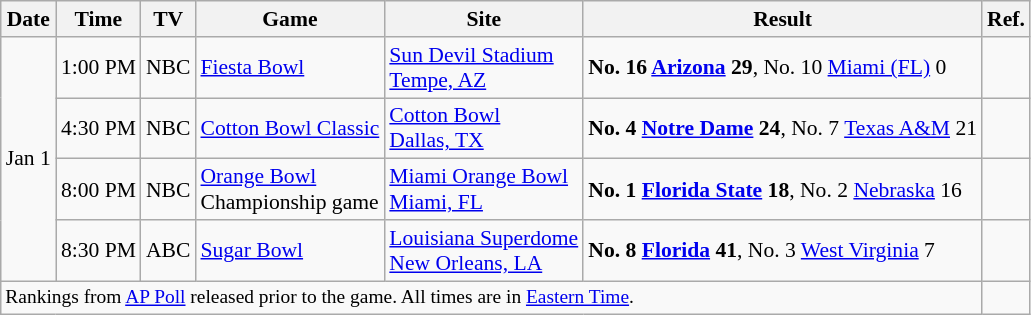<table class="wikitable" style="font-size:90%;"|>
<tr>
<th>Date</th>
<th>Time</th>
<th>TV</th>
<th>Game</th>
<th>Site</th>
<th>Result</th>
<th>Ref.</th>
</tr>
<tr>
<td rowspan="4">Jan 1</td>
<td>1:00 PM</td>
<td>NBC</td>
<td><a href='#'>Fiesta Bowl</a></td>
<td><a href='#'>Sun Devil Stadium</a><br><a href='#'>Tempe, AZ</a></td>
<td><strong>No. 16 <a href='#'>Arizona</a> 29</strong>, No. 10 <a href='#'>Miami (FL)</a> 0</td>
<td></td>
</tr>
<tr>
<td>4:30 PM</td>
<td>NBC</td>
<td><a href='#'>Cotton Bowl Classic</a></td>
<td><a href='#'>Cotton Bowl</a><br><a href='#'>Dallas, TX</a></td>
<td><strong>No. 4 <a href='#'>Notre Dame</a> 24</strong>, No. 7 <a href='#'>Texas A&M</a> 21</td>
<td></td>
</tr>
<tr>
<td>8:00 PM</td>
<td>NBC</td>
<td><a href='#'>Orange Bowl</a><br>Championship game</td>
<td><a href='#'>Miami Orange Bowl</a><br><a href='#'>Miami, FL</a></td>
<td><strong>No. 1 <a href='#'>Florida State</a> 18</strong>, No. 2 <a href='#'>Nebraska</a> 16</td>
<td></td>
</tr>
<tr>
<td>8:30 PM</td>
<td>ABC</td>
<td><a href='#'>Sugar Bowl</a></td>
<td><a href='#'>Louisiana Superdome</a><br><a href='#'>New Orleans, LA</a></td>
<td><strong>No. 8 <a href='#'>Florida</a> 41</strong>, No. 3 <a href='#'>West Virginia</a> 7</td>
<td></td>
</tr>
<tr>
<td colspan=6 style="font-size:90%;">Rankings from <a href='#'>AP Poll</a> released prior to the game. All times are in <a href='#'>Eastern Time</a>.</td>
</tr>
</table>
